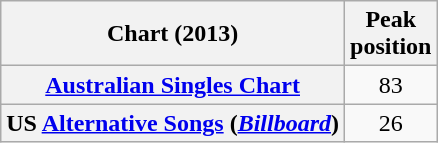<table class="wikitable plainrowheaders sortable" style="text-align:center;" border="1">
<tr>
<th scope="col">Chart (2013)</th>
<th scope="col">Peak<br>position</th>
</tr>
<tr>
<th scope="row"><a href='#'>Australian Singles Chart</a></th>
<td>83</td>
</tr>
<tr>
<th scope="row">US <a href='#'>Alternative Songs</a> (<em><a href='#'>Billboard</a></em>)</th>
<td>26</td>
</tr>
</table>
